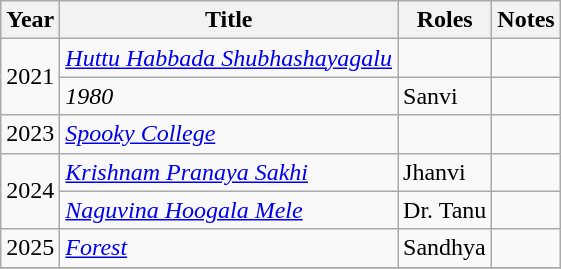<table class="wikitable">
<tr>
<th>Year</th>
<th>Title</th>
<th>Roles</th>
<th>Notes</th>
</tr>
<tr>
<td rowspan="2">2021</td>
<td><em><a href='#'>Huttu Habbada Shubhashayagalu</a></em></td>
<td></td>
<td></td>
</tr>
<tr>
<td><em>1980 </em></td>
<td>Sanvi</td>
<td></td>
</tr>
<tr>
<td>2023</td>
<td><em><a href='#'>Spooky College</a></em></td>
<td></td>
<td></td>
</tr>
<tr>
<td rowspan="2">2024</td>
<td><em><a href='#'>Krishnam Pranaya Sakhi</a></em></td>
<td>Jhanvi</td>
<td></td>
</tr>
<tr>
<td><em><a href='#'>Naguvina Hoogala Mele</a></em></td>
<td>Dr. Tanu</td>
<td></td>
</tr>
<tr>
<td>2025</td>
<td><em><a href='#'>Forest</a></em></td>
<td>Sandhya</td>
<td></td>
</tr>
<tr>
</tr>
</table>
